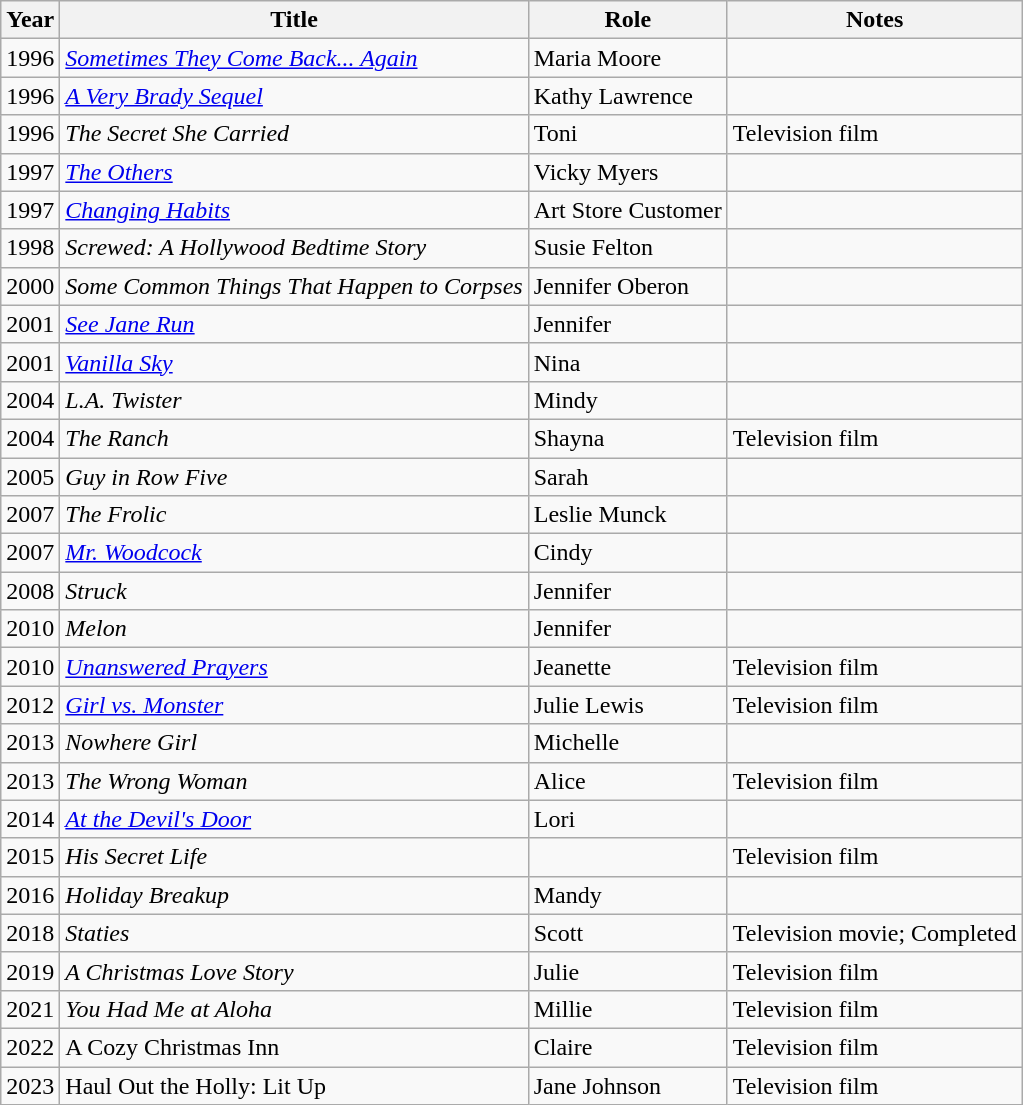<table class="wikitable sortable">
<tr>
<th>Year</th>
<th>Title</th>
<th>Role</th>
<th>Notes</th>
</tr>
<tr>
<td>1996</td>
<td><em><a href='#'>Sometimes They Come Back... Again</a></em></td>
<td>Maria Moore</td>
<td></td>
</tr>
<tr>
<td>1996</td>
<td><em><a href='#'>A Very Brady Sequel</a></em></td>
<td>Kathy Lawrence</td>
<td></td>
</tr>
<tr>
<td>1996</td>
<td><em>The Secret She Carried</em></td>
<td>Toni</td>
<td>Television film</td>
</tr>
<tr>
<td>1997</td>
<td><em><a href='#'>The Others</a></em></td>
<td>Vicky Myers</td>
<td></td>
</tr>
<tr>
<td>1997</td>
<td><em><a href='#'>Changing Habits</a></em></td>
<td>Art Store Customer</td>
<td></td>
</tr>
<tr>
<td>1998</td>
<td><em>Screwed: A Hollywood Bedtime Story</em></td>
<td>Susie Felton</td>
<td></td>
</tr>
<tr>
<td>2000</td>
<td><em>Some Common Things That Happen to Corpses</em></td>
<td>Jennifer Oberon</td>
<td></td>
</tr>
<tr>
<td>2001</td>
<td><em><a href='#'>See Jane Run</a></em></td>
<td>Jennifer</td>
<td></td>
</tr>
<tr>
<td>2001</td>
<td><em><a href='#'>Vanilla Sky</a></em></td>
<td>Nina</td>
<td></td>
</tr>
<tr>
<td>2004</td>
<td><em>L.A. Twister</em></td>
<td>Mindy</td>
<td></td>
</tr>
<tr>
<td>2004</td>
<td><em>The Ranch</em></td>
<td>Shayna</td>
<td>Television film</td>
</tr>
<tr>
<td>2005</td>
<td><em>Guy in Row Five</em></td>
<td>Sarah</td>
<td></td>
</tr>
<tr>
<td>2007</td>
<td><em>The Frolic</em></td>
<td>Leslie Munck</td>
<td></td>
</tr>
<tr>
<td>2007</td>
<td><em><a href='#'>Mr. Woodcock</a></em></td>
<td>Cindy</td>
<td></td>
</tr>
<tr>
<td>2008</td>
<td><em>Struck</em></td>
<td>Jennifer</td>
<td></td>
</tr>
<tr>
<td>2010</td>
<td><em>Melon</em></td>
<td>Jennifer</td>
<td></td>
</tr>
<tr>
<td>2010</td>
<td><em><a href='#'>Unanswered Prayers</a></em></td>
<td>Jeanette</td>
<td>Television film</td>
</tr>
<tr>
<td>2012</td>
<td><em><a href='#'>Girl vs. Monster</a></em></td>
<td>Julie Lewis</td>
<td>Television film</td>
</tr>
<tr>
<td>2013</td>
<td><em>Nowhere Girl</em></td>
<td>Michelle</td>
<td></td>
</tr>
<tr>
<td>2013</td>
<td><em>The Wrong Woman</em></td>
<td>Alice</td>
<td>Television film</td>
</tr>
<tr>
<td>2014</td>
<td><em><a href='#'>At the Devil's Door</a></em></td>
<td>Lori</td>
<td></td>
</tr>
<tr>
<td>2015</td>
<td><em>His Secret Life</em></td>
<td></td>
<td>Television film</td>
</tr>
<tr>
<td>2016</td>
<td><em>Holiday Breakup</em></td>
<td>Mandy</td>
<td></td>
</tr>
<tr>
<td>2018</td>
<td><em>Staties</em></td>
<td>Scott</td>
<td>Television movie; Completed</td>
</tr>
<tr>
<td>2019</td>
<td><em>A Christmas Love Story</em></td>
<td>Julie</td>
<td>Television film</td>
</tr>
<tr>
<td>2021</td>
<td><em>You Had Me at Aloha</em></td>
<td>Millie</td>
<td>Television film</td>
</tr>
<tr>
<td>2022</td>
<td>A Cozy Christmas Inn</td>
<td>Claire</td>
<td>Television film</td>
</tr>
<tr>
<td>2023</td>
<td>Haul Out the Holly: Lit Up</td>
<td>Jane Johnson</td>
<td>Television film</td>
</tr>
</table>
